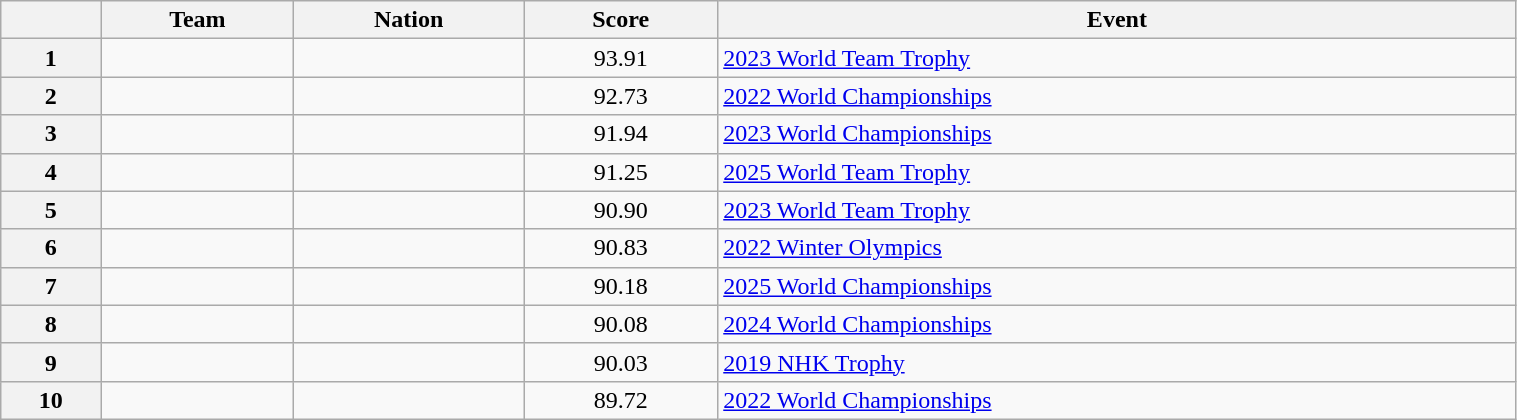<table class="wikitable sortable" style="text-align:left; width:80%">
<tr>
<th scope="col"></th>
<th scope="col">Team</th>
<th scope="col">Nation</th>
<th scope="col">Score</th>
<th scope="col">Event</th>
</tr>
<tr>
<th scope="row">1</th>
<td></td>
<td></td>
<td style="text-align:center;">93.91</td>
<td><a href='#'>2023 World Team Trophy</a></td>
</tr>
<tr>
<th scope="row">2</th>
<td></td>
<td></td>
<td style="text-align:center;">92.73</td>
<td><a href='#'>2022 World Championships</a></td>
</tr>
<tr>
<th scope="row">3</th>
<td></td>
<td></td>
<td style="text-align:center;">91.94</td>
<td><a href='#'>2023 World Championships</a></td>
</tr>
<tr>
<th scope="row">4</th>
<td></td>
<td></td>
<td style="text-align:center;">91.25</td>
<td><a href='#'>2025 World Team Trophy</a></td>
</tr>
<tr>
<th scope="row">5</th>
<td></td>
<td></td>
<td style="text-align:center;">90.90</td>
<td><a href='#'>2023 World Team Trophy</a></td>
</tr>
<tr>
<th scope="row">6</th>
<td></td>
<td></td>
<td style="text-align:center;">90.83</td>
<td><a href='#'>2022 Winter Olympics</a></td>
</tr>
<tr>
<th scope="row">7</th>
<td></td>
<td></td>
<td style="text-align:center;">90.18</td>
<td><a href='#'>2025 World Championships</a></td>
</tr>
<tr>
<th scope="row">8</th>
<td></td>
<td></td>
<td style="text-align:center;">90.08</td>
<td><a href='#'>2024 World Championships</a></td>
</tr>
<tr>
<th scope="row">9</th>
<td></td>
<td></td>
<td style="text-align:center;">90.03</td>
<td><a href='#'>2019 NHK Trophy</a></td>
</tr>
<tr>
<th scope="row">10</th>
<td></td>
<td></td>
<td style="text-align:center;">89.72</td>
<td><a href='#'>2022 World Championships</a></td>
</tr>
</table>
